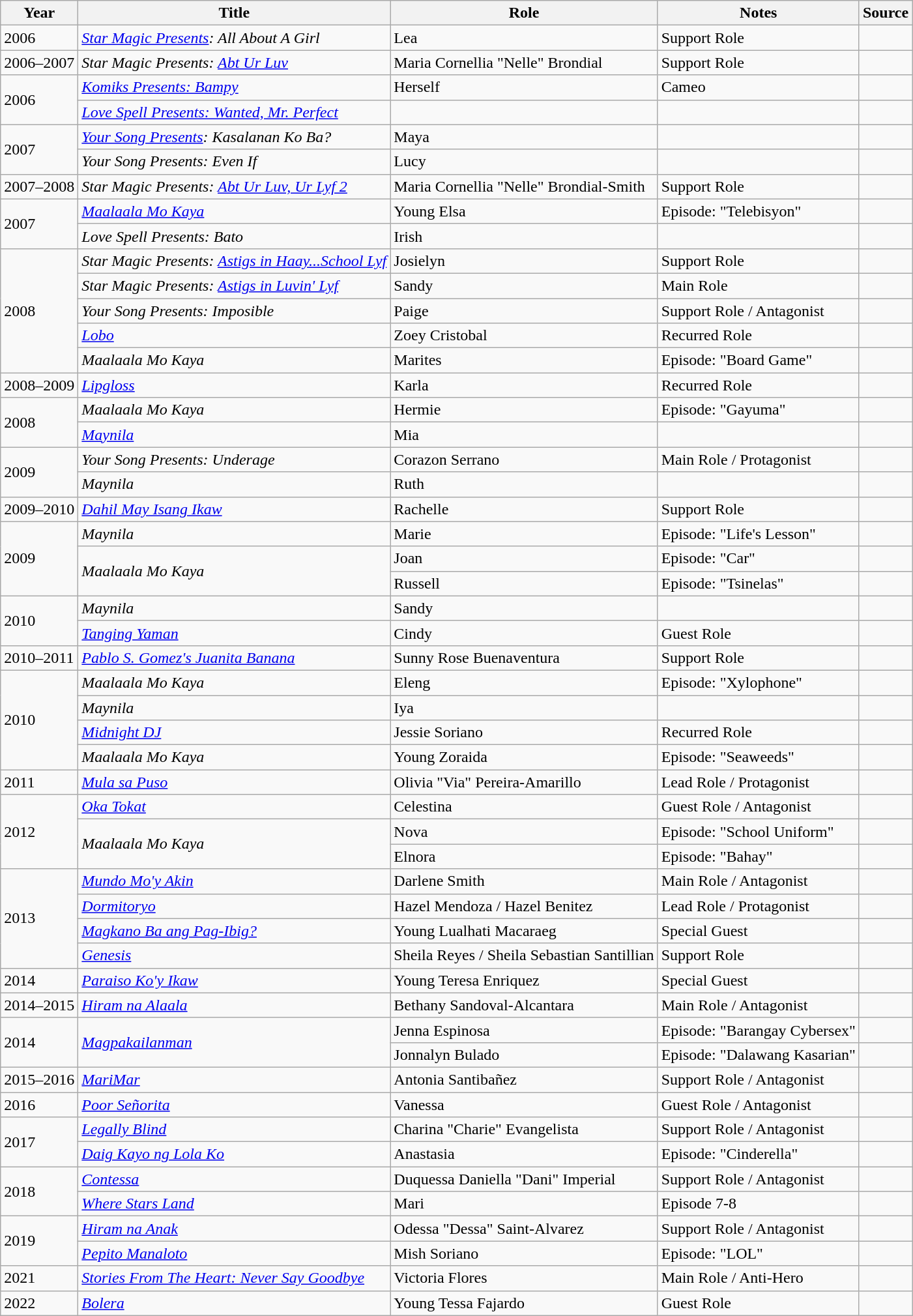<table class="wikitable sortable" >
<tr>
<th>Year</th>
<th>Title</th>
<th>Role</th>
<th class="unsortable">Notes </th>
<th class="unsortable">Source </th>
</tr>
<tr>
<td>2006</td>
<td><em><a href='#'>Star Magic Presents</a>: All About A Girl</em></td>
<td>Lea</td>
<td>Support Role</td>
<td></td>
</tr>
<tr>
<td>2006–2007</td>
<td><em>Star Magic Presents: <a href='#'>Abt Ur Luv</a></em></td>
<td>Maria Cornellia "Nelle" Brondial</td>
<td>Support Role</td>
<td></td>
</tr>
<tr>
<td rowspan="2">2006</td>
<td><em><a href='#'>Komiks Presents: Bampy</a></em></td>
<td>Herself</td>
<td>Cameo</td>
<td></td>
</tr>
<tr>
<td><em><a href='#'> Love Spell Presents: Wanted, Mr. Perfect</a></em></td>
<td></td>
<td></td>
<td></td>
</tr>
<tr>
<td rowspan="2">2007</td>
<td><em><a href='#'>Your Song Presents</a>: Kasalanan Ko Ba?</em></td>
<td>Maya</td>
<td></td>
<td></td>
</tr>
<tr>
<td><em>Your Song Presents: Even If</em></td>
<td>Lucy</td>
<td></td>
<td></td>
</tr>
<tr>
<td>2007–2008</td>
<td><em>Star Magic Presents: <a href='#'> Abt Ur Luv, Ur Lyf 2</a></em></td>
<td>Maria Cornellia "Nelle" Brondial-Smith</td>
<td>Support Role</td>
<td></td>
</tr>
<tr>
<td rowspan="2">2007</td>
<td><em><a href='#'>Maalaala Mo Kaya</a></em></td>
<td>Young Elsa</td>
<td>Episode: "Telebisyon"</td>
<td></td>
</tr>
<tr>
<td><em>Love Spell Presents: Bato</em></td>
<td>Irish</td>
<td></td>
<td></td>
</tr>
<tr>
<td rowspan="5">2008</td>
<td><em>Star Magic Presents: <a href='#'> Astigs in Haay...School Lyf</a></em></td>
<td>Josielyn</td>
<td>Support Role</td>
<td></td>
</tr>
<tr>
<td><em>Star Magic Presents: <a href='#'> Astigs in Luvin' Lyf</a></em></td>
<td>Sandy</td>
<td>Main Role</td>
<td></td>
</tr>
<tr>
<td><em>Your Song Presents: Imposible</em></td>
<td>Paige</td>
<td>Support Role / Antagonist</td>
<td></td>
</tr>
<tr>
<td><em><a href='#'>Lobo</a></em></td>
<td>Zoey Cristobal</td>
<td>Recurred Role</td>
<td></td>
</tr>
<tr>
<td><em>Maalaala Mo Kaya</em></td>
<td>Marites</td>
<td>Episode: "Board Game"</td>
<td></td>
</tr>
<tr>
<td>2008–2009</td>
<td><em><a href='#'>Lipgloss</a></em></td>
<td>Karla</td>
<td>Recurred Role</td>
<td></td>
</tr>
<tr>
<td rowspan="2">2008</td>
<td><em>Maalaala Mo Kaya</em></td>
<td>Hermie</td>
<td>Episode: "Gayuma"</td>
<td></td>
</tr>
<tr>
<td><em><a href='#'>Maynila</a></em></td>
<td>Mia</td>
<td></td>
<td></td>
</tr>
<tr>
<td rowspan="2">2009</td>
<td><em>Your Song Presents: Underage</em></td>
<td>Corazon Serrano</td>
<td>Main Role / Protagonist</td>
<td></td>
</tr>
<tr>
<td><em>Maynila</em></td>
<td>Ruth</td>
<td></td>
<td></td>
</tr>
<tr>
<td>2009–2010</td>
<td><em><a href='#'>Dahil May Isang Ikaw</a></em></td>
<td>Rachelle</td>
<td>Support Role</td>
<td></td>
</tr>
<tr>
<td rowspan="3">2009</td>
<td><em>Maynila</em></td>
<td>Marie</td>
<td>Episode: "Life's Lesson"</td>
<td></td>
</tr>
<tr>
<td rowspan="2"><em>Maalaala Mo Kaya</em></td>
<td>Joan</td>
<td>Episode: "Car"</td>
<td></td>
</tr>
<tr>
<td>Russell</td>
<td>Episode: "Tsinelas"</td>
<td></td>
</tr>
<tr>
<td rowspan="2">2010</td>
<td><em>Maynila</em></td>
<td>Sandy</td>
<td></td>
<td></td>
</tr>
<tr>
<td><em><a href='#'>Tanging Yaman</a></em></td>
<td>Cindy</td>
<td>Guest Role</td>
<td></td>
</tr>
<tr>
<td>2010–2011</td>
<td><em><a href='#'>Pablo S. Gomez's Juanita Banana</a></em></td>
<td>Sunny Rose Buenaventura</td>
<td>Support Role</td>
<td></td>
</tr>
<tr>
<td rowspan="4">2010</td>
<td><em>Maalaala Mo Kaya</em></td>
<td>Eleng</td>
<td>Episode: "Xylophone"</td>
<td></td>
</tr>
<tr>
<td><em>Maynila</em></td>
<td>Iya</td>
<td></td>
<td></td>
</tr>
<tr>
<td><em><a href='#'>Midnight DJ</a></em></td>
<td>Jessie Soriano</td>
<td>Recurred Role</td>
<td></td>
</tr>
<tr>
<td><em>Maalaala Mo Kaya</em></td>
<td>Young Zoraida</td>
<td>Episode: "Seaweeds"</td>
<td></td>
</tr>
<tr>
<td>2011</td>
<td><em><a href='#'>Mula sa Puso</a></em></td>
<td>Olivia "Via" Pereira-Amarillo</td>
<td>Lead Role / Protagonist</td>
<td></td>
</tr>
<tr>
<td rowspan="3">2012</td>
<td><em><a href='#'>Oka Tokat</a></em></td>
<td>Celestina</td>
<td>Guest Role / Antagonist</td>
<td></td>
</tr>
<tr>
<td rowspan="2"><em>Maalaala Mo Kaya</em></td>
<td>Nova</td>
<td>Episode: "School Uniform"</td>
<td></td>
</tr>
<tr>
<td>Elnora</td>
<td>Episode: "Bahay"</td>
<td></td>
</tr>
<tr>
<td rowspan="4">2013</td>
<td><em><a href='#'>Mundo Mo'y Akin</a></em></td>
<td>Darlene Smith</td>
<td>Main Role / Antagonist</td>
<td></td>
</tr>
<tr>
<td><em><a href='#'>Dormitoryo</a></em></td>
<td>Hazel Mendoza / Hazel Benitez</td>
<td>Lead Role / Protagonist</td>
<td></td>
</tr>
<tr>
<td><a href='#'><em>Magkano Ba ang Pag-Ibig?</em></a></td>
<td>Young Lualhati Macaraeg</td>
<td>Special Guest</td>
<td></td>
</tr>
<tr>
<td><em><a href='#'>Genesis</a></em></td>
<td>Sheila Reyes / Sheila Sebastian Santillian</td>
<td>Support Role</td>
<td></td>
</tr>
<tr>
<td>2014</td>
<td><em><a href='#'>Paraiso Ko'y Ikaw</a></em></td>
<td>Young Teresa Enriquez</td>
<td>Special Guest</td>
<td></td>
</tr>
<tr>
<td>2014–2015</td>
<td><em><a href='#'>Hiram na Alaala</a></em></td>
<td>Bethany Sandoval-Alcantara</td>
<td>Main Role / Antagonist</td>
<td></td>
</tr>
<tr>
<td rowspan="2">2014</td>
<td rowspan="2"><em><a href='#'>Magpakailanman</a></em></td>
<td>Jenna Espinosa</td>
<td>Episode: "Barangay Cybersex"</td>
<td></td>
</tr>
<tr>
<td>Jonnalyn Bulado</td>
<td>Episode: "Dalawang Kasarian"</td>
<td></td>
</tr>
<tr>
<td>2015–2016</td>
<td><em><a href='#'>MariMar</a></em></td>
<td>Antonia Santibañez</td>
<td>Support Role / Antagonist</td>
<td></td>
</tr>
<tr>
<td>2016</td>
<td><em><a href='#'>Poor Señorita</a></em></td>
<td>Vanessa</td>
<td>Guest Role / Antagonist</td>
<td></td>
</tr>
<tr>
<td rowspan="2">2017</td>
<td><em><a href='#'>Legally Blind</a></em></td>
<td>Charina "Charie" Evangelista</td>
<td>Support Role / Antagonist</td>
<td></td>
</tr>
<tr>
<td><em><a href='#'>Daig Kayo ng Lola Ko</a></em></td>
<td>Anastasia</td>
<td>Episode: "Cinderella"</td>
<td></td>
</tr>
<tr>
<td rowspan="2">2018</td>
<td><em><a href='#'>Contessa</a></em></td>
<td>Duquessa Daniella "Dani" Imperial</td>
<td>Support Role / Antagonist</td>
<td></td>
</tr>
<tr>
<td><em><a href='#'>Where Stars Land</a></em></td>
<td>Mari</td>
<td>Episode 7-8</td>
<td></td>
</tr>
<tr>
<td rowspan="2">2019</td>
<td><em><a href='#'>Hiram na Anak</a></em></td>
<td>Odessa "Dessa" Saint-Alvarez</td>
<td>Support Role / Antagonist</td>
<td></td>
</tr>
<tr>
<td><em><a href='#'>Pepito Manaloto</a></em></td>
<td>Mish Soriano</td>
<td>Episode: "LOL"</td>
<td></td>
</tr>
<tr>
<td>2021</td>
<td><em><a href='#'>Stories From The Heart: Never Say Goodbye</a></em></td>
<td>Victoria Flores</td>
<td>Main Role / Anti-Hero</td>
<td></td>
</tr>
<tr>
<td>2022</td>
<td><em><a href='#'>Bolera</a></em></td>
<td>Young Tessa Fajardo</td>
<td>Guest Role</td>
<td></td>
</tr>
</table>
